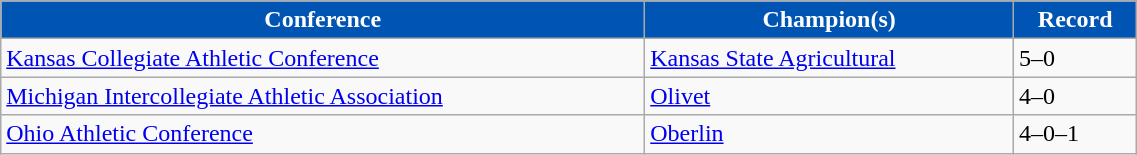<table class="wikitable" width="60%">
<tr>
<th style="background:#0054B3; color:#FFFFFF;">Conference</th>
<th style="background:#0054B3; color:#FFFFFF;">Champion(s)</th>
<th style="background:#0054B3; color:#FFFFFF;">Record</th>
</tr>
<tr align="left">
<td><a href='#'>Kansas Collegiate Athletic Conference</a></td>
<td><a href='#'>Kansas State Agricultural</a></td>
<td>5–0</td>
</tr>
<tr align="left">
<td><a href='#'>Michigan Intercollegiate Athletic Association</a></td>
<td><a href='#'>Olivet</a></td>
<td>4–0</td>
</tr>
<tr align="left">
<td><a href='#'>Ohio Athletic Conference</a></td>
<td><a href='#'>Oberlin</a></td>
<td>4–0–1</td>
</tr>
</table>
